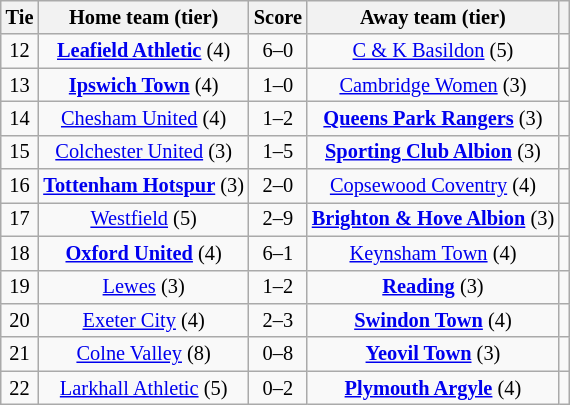<table class="wikitable" style="text-align:center; font-size:85%">
<tr>
<th>Tie</th>
<th>Home team (tier)</th>
<th>Score</th>
<th>Away team (tier)</th>
<th></th>
</tr>
<tr>
<td>12</td>
<td><strong><a href='#'>Leafield Athletic</a></strong> (4)</td>
<td>6–0</td>
<td><a href='#'>C & K Basildon</a> (5)</td>
<td></td>
</tr>
<tr>
<td>13</td>
<td><strong><a href='#'>Ipswich Town</a></strong> (4)</td>
<td>1–0</td>
<td><a href='#'>Cambridge Women</a> (3)</td>
<td></td>
</tr>
<tr>
<td>14</td>
<td><a href='#'>Chesham United</a> (4)</td>
<td>1–2 </td>
<td><strong><a href='#'>Queens Park Rangers</a></strong> (3)</td>
<td></td>
</tr>
<tr>
<td>15</td>
<td><a href='#'>Colchester United</a> (3)</td>
<td>1–5</td>
<td><strong><a href='#'>Sporting Club Albion</a></strong> (3)</td>
<td></td>
</tr>
<tr>
<td>16</td>
<td><strong><a href='#'>Tottenham Hotspur</a></strong> (3)</td>
<td>2–0</td>
<td><a href='#'>Copsewood Coventry</a> (4)</td>
<td></td>
</tr>
<tr>
<td>17</td>
<td><a href='#'>Westfield</a> (5)</td>
<td>2–9</td>
<td><strong><a href='#'>Brighton & Hove Albion</a></strong> (3)</td>
<td></td>
</tr>
<tr>
<td>18</td>
<td><strong><a href='#'>Oxford United</a></strong> (4)</td>
<td>6–1</td>
<td><a href='#'>Keynsham Town</a> (4)</td>
<td></td>
</tr>
<tr>
<td>19</td>
<td><a href='#'>Lewes</a> (3)</td>
<td>1–2</td>
<td><strong><a href='#'>Reading</a></strong> (3)</td>
<td></td>
</tr>
<tr>
<td>20</td>
<td><a href='#'>Exeter City</a> (4)</td>
<td>2–3</td>
<td><strong><a href='#'>Swindon Town</a></strong> (4)</td>
<td></td>
</tr>
<tr>
<td>21</td>
<td><a href='#'>Colne Valley</a> (8)</td>
<td>0–8</td>
<td><strong><a href='#'>Yeovil Town</a></strong> (3)</td>
<td></td>
</tr>
<tr>
<td>22</td>
<td><a href='#'>Larkhall Athletic</a> (5)</td>
<td>0–2</td>
<td><strong><a href='#'>Plymouth Argyle</a></strong> (4)</td>
<td></td>
</tr>
</table>
